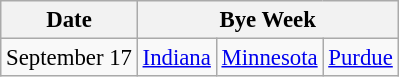<table class="wikitable" style="font-size:95%;">
<tr>
<th>Date</th>
<th colspan="3">Bye Week</th>
</tr>
<tr>
<td>September 17</td>
<td><a href='#'>Indiana</a></td>
<td><a href='#'>Minnesota</a></td>
<td><a href='#'>Purdue</a></td>
</tr>
</table>
